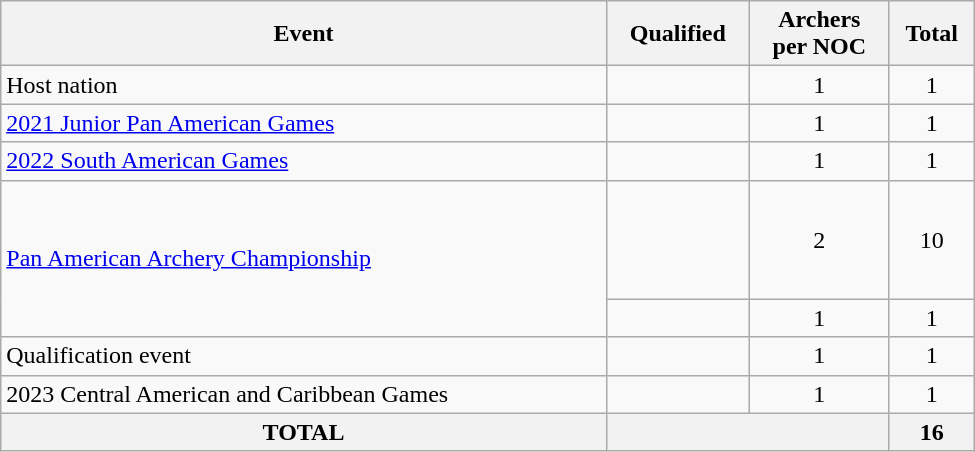<table class="wikitable" width="650">
<tr>
<th>Event</th>
<th>Qualified</th>
<th>Archers<br> per NOC</th>
<th>Total</th>
</tr>
<tr>
<td>Host nation</td>
<td></td>
<td style="text-align:center">1</td>
<td style="text-align:center">1</td>
</tr>
<tr>
<td><a href='#'>2021 Junior Pan American Games</a></td>
<td></td>
<td style="text-align:center">1</td>
<td style="text-align:center">1</td>
</tr>
<tr>
<td><a href='#'>2022 South American Games</a></td>
<td></td>
<td style="text-align:center">1</td>
<td style="text-align:center">1</td>
</tr>
<tr>
<td rowspan="2"><a href='#'>Pan American Archery Championship</a></td>
<td><br><br><br><br></td>
<td style="text-align:center">2</td>
<td style="text-align:center">10</td>
</tr>
<tr>
<td></td>
<td style="text-align:center">1</td>
<td style="text-align:center">1</td>
</tr>
<tr>
<td>Qualification event</td>
<td></td>
<td style="text-align:center">1</td>
<td style="text-align:center">1</td>
</tr>
<tr>
<td>2023 Central American and Caribbean Games</td>
<td></td>
<td style="text-align:center">1</td>
<td style="text-align:center">1</td>
</tr>
<tr>
<th>TOTAL</th>
<th colspan="2"></th>
<th>16</th>
</tr>
</table>
